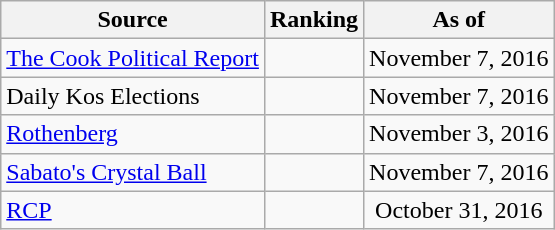<table class="wikitable" style="text-align:center">
<tr>
<th>Source</th>
<th>Ranking</th>
<th>As of</th>
</tr>
<tr>
<td align=left><a href='#'>The Cook Political Report</a></td>
<td></td>
<td>November 7, 2016</td>
</tr>
<tr>
<td align=left>Daily Kos Elections</td>
<td></td>
<td>November 7, 2016</td>
</tr>
<tr>
<td align=left><a href='#'>Rothenberg</a></td>
<td></td>
<td>November 3, 2016</td>
</tr>
<tr>
<td align=left><a href='#'>Sabato's Crystal Ball</a></td>
<td></td>
<td>November 7, 2016</td>
</tr>
<tr>
<td align="left"><a href='#'>RCP</a></td>
<td></td>
<td>October 31, 2016</td>
</tr>
</table>
